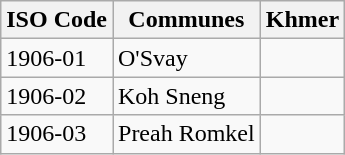<table class="wikitable">
<tr>
<th>ISO Code</th>
<th>Communes</th>
<th>Khmer</th>
</tr>
<tr>
<td>1906-01</td>
<td>O'Svay</td>
<td></td>
</tr>
<tr>
<td>1906-02</td>
<td>Koh Sneng</td>
<td></td>
</tr>
<tr>
<td>1906-03</td>
<td>Preah Romkel</td>
<td></td>
</tr>
</table>
